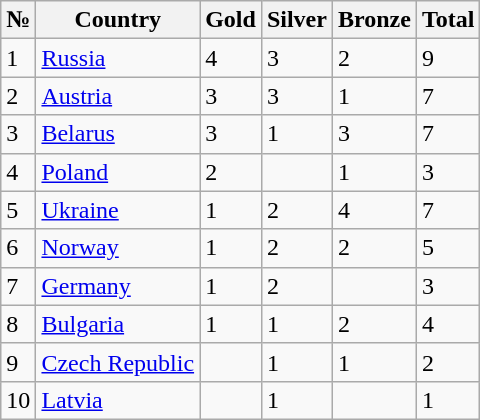<table class="wikitable">
<tr>
<th>№</th>
<th>Country</th>
<th>Gold</th>
<th>Silver</th>
<th>Bronze</th>
<th>Total</th>
</tr>
<tr>
<td>1</td>
<td> <a href='#'>Russia</a></td>
<td>4</td>
<td>3</td>
<td>2</td>
<td>9</td>
</tr>
<tr>
<td>2</td>
<td> <a href='#'>Austria</a></td>
<td>3</td>
<td>3</td>
<td>1</td>
<td>7</td>
</tr>
<tr>
<td>3</td>
<td> <a href='#'>Belarus</a></td>
<td>3</td>
<td>1</td>
<td>3</td>
<td>7</td>
</tr>
<tr>
<td>4</td>
<td> <a href='#'>Poland</a></td>
<td>2</td>
<td></td>
<td>1</td>
<td>3</td>
</tr>
<tr>
<td>5</td>
<td> <a href='#'>Ukraine</a></td>
<td>1</td>
<td>2</td>
<td>4</td>
<td>7</td>
</tr>
<tr>
<td>6</td>
<td> <a href='#'>Norway</a></td>
<td>1</td>
<td>2</td>
<td>2</td>
<td>5</td>
</tr>
<tr>
<td>7</td>
<td> <a href='#'>Germany</a></td>
<td>1</td>
<td>2</td>
<td></td>
<td>3</td>
</tr>
<tr>
<td>8</td>
<td> <a href='#'>Bulgaria</a></td>
<td>1</td>
<td>1</td>
<td>2</td>
<td>4</td>
</tr>
<tr>
<td>9</td>
<td> <a href='#'>Czech Republic</a></td>
<td></td>
<td>1</td>
<td>1</td>
<td>2</td>
</tr>
<tr>
<td>10</td>
<td> <a href='#'>Latvia</a></td>
<td></td>
<td>1</td>
<td></td>
<td>1</td>
</tr>
</table>
